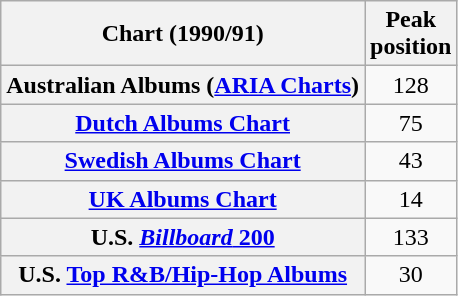<table class="wikitable sortable plainrowheaders">
<tr>
<th>Chart (1990/91)</th>
<th>Peak<br>position</th>
</tr>
<tr>
<th scope="row">Australian Albums (<a href='#'>ARIA Charts</a>)</th>
<td style="text-align:center;">128</td>
</tr>
<tr>
<th scope="row"><a href='#'>Dutch Albums Chart</a></th>
<td style="text-align:center;">75</td>
</tr>
<tr>
<th scope="row"><a href='#'>Swedish Albums Chart</a></th>
<td style="text-align:center;">43</td>
</tr>
<tr>
<th scope="row"><a href='#'>UK Albums Chart</a></th>
<td style="text-align:center;">14</td>
</tr>
<tr>
<th scope="row">U.S. <a href='#'><em>Billboard</em> 200</a></th>
<td style="text-align:center;">133</td>
</tr>
<tr>
<th scope="row">U.S. <a href='#'>Top R&B/Hip-Hop Albums</a></th>
<td style="text-align:center;">30</td>
</tr>
</table>
